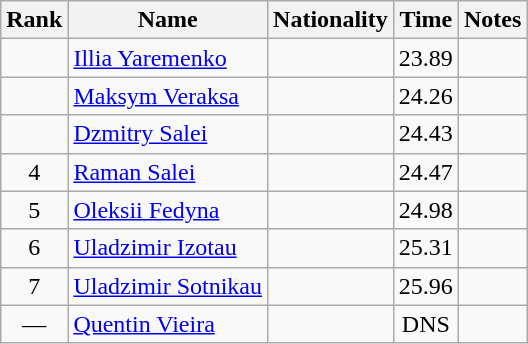<table class="wikitable sortable" style="text-align:center">
<tr>
<th>Rank</th>
<th>Name</th>
<th>Nationality</th>
<th>Time</th>
<th>Notes</th>
</tr>
<tr>
<td></td>
<td align=left><a href='#'>Illia Yaremenko</a></td>
<td align=left></td>
<td>23.89</td>
<td></td>
</tr>
<tr>
<td></td>
<td align=left><a href='#'>Maksym Veraksa</a></td>
<td align=left></td>
<td>24.26</td>
<td></td>
</tr>
<tr>
<td></td>
<td align=left><a href='#'>Dzmitry Salei</a></td>
<td align=left></td>
<td>24.43</td>
<td></td>
</tr>
<tr>
<td>4</td>
<td align=left><a href='#'>Raman Salei</a></td>
<td align=left></td>
<td>24.47</td>
<td></td>
</tr>
<tr>
<td>5</td>
<td align=left><a href='#'>Oleksii Fedyna</a></td>
<td align=left></td>
<td>24.98</td>
<td></td>
</tr>
<tr>
<td>6</td>
<td align=left><a href='#'>Uladzimir Izotau</a></td>
<td align=left></td>
<td>25.31</td>
<td></td>
</tr>
<tr>
<td>7</td>
<td align=left><a href='#'>Uladzimir Sotnikau</a></td>
<td align=left></td>
<td>25.96</td>
<td></td>
</tr>
<tr>
<td>—</td>
<td align=left><a href='#'>Quentin Vieira</a></td>
<td align=left></td>
<td>DNS</td>
<td></td>
</tr>
</table>
